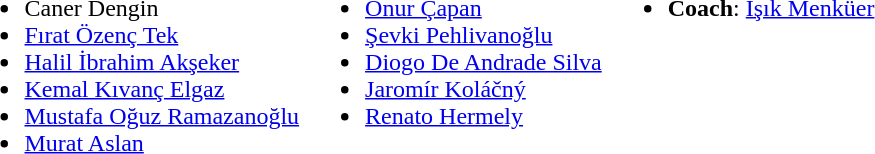<table>
<tr valign="top">
<td><br><ul><li> Caner Dengin</li><li> <a href='#'>Fırat Özenç Tek</a></li><li> <a href='#'>Halil İbrahim Akşeker</a></li><li> <a href='#'>Kemal Kıvanç Elgaz</a></li><li> <a href='#'>Mustafa Oğuz Ramazanoğlu</a></li><li> <a href='#'>Murat Aslan</a></li></ul></td>
<td><br><ul><li> <a href='#'>Onur Çapan</a></li><li> <a href='#'>Şevki Pehlivanoğlu</a></li><li> <a href='#'>Diogo De Andrade Silva</a></li><li> <a href='#'>Jaromír Koláčný</a></li><li> <a href='#'>Renato Hermely</a></li></ul></td>
<td><br><ul><li><strong>Coach</strong>:  <a href='#'>Işık Menküer</a></li></ul></td>
</tr>
</table>
